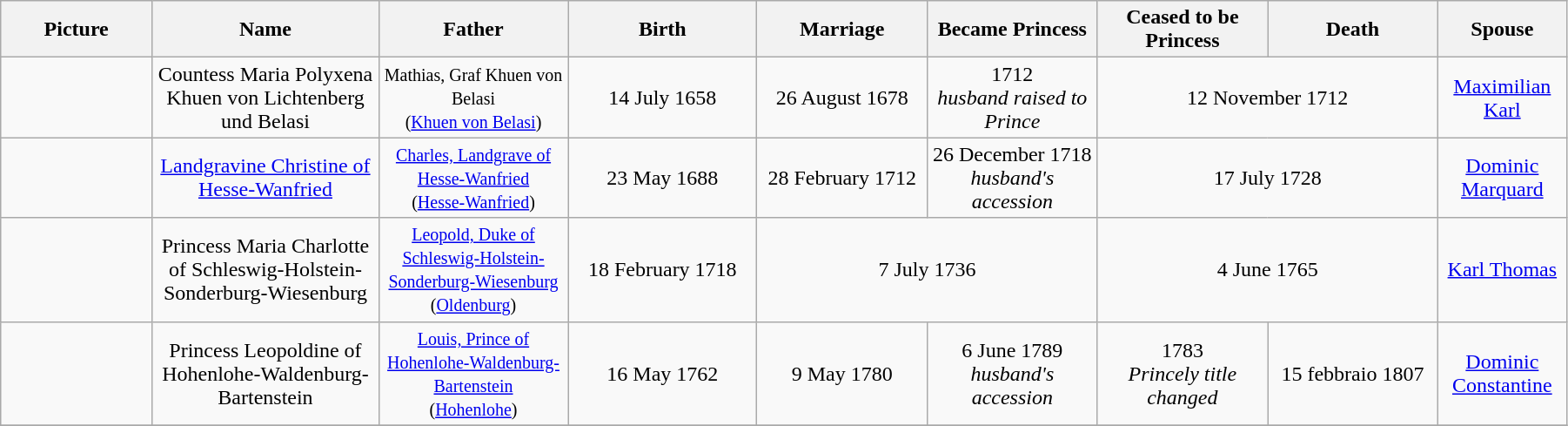<table width=95% class="wikitable">
<tr>
<th width = "8%">Picture</th>
<th width = "12%">Name</th>
<th width = "10%">Father</th>
<th width = "10%">Birth</th>
<th width = "9%">Marriage</th>
<th width = "9%">Became Princess</th>
<th width = "9%">Ceased to be Princess</th>
<th width = "9%">Death</th>
<th width = "6%">Spouse</th>
</tr>
<tr>
<td align="center"></td>
<td align="center">Countess Maria Polyxena Khuen von Lichtenberg und Belasi</td>
<td align="center"><small>Mathias, Graf Khuen von Belasi<br>(<a href='#'>Khuen von Belasi</a>)</small></td>
<td align="center">14 July 1658</td>
<td align="center">26 August 1678</td>
<td align="center">1712 <br><em>husband raised to Prince </em></td>
<td align="center" colspan="2">12 November 1712</td>
<td align="center"><a href='#'>Maximilian Karl</a></td>
</tr>
<tr>
<td align="center"></td>
<td align="center"><a href='#'>Landgravine Christine of Hesse-Wanfried</a></td>
<td align="center"><small><a href='#'>Charles, Landgrave of Hesse-Wanfried</a><br>(<a href='#'>Hesse-Wanfried</a>)</small></td>
<td align="center">23 May 1688</td>
<td align="center">28 February 1712</td>
<td align="center">26 December 1718 <br><em>husband's accession</em></td>
<td align="center" colspan="2">17 July 1728</td>
<td align="center"><a href='#'>Dominic Marquard</a></td>
</tr>
<tr>
<td align="center"></td>
<td align="center">Princess Maria Charlotte of Schleswig-Holstein-Sonderburg-Wiesenburg</td>
<td align="center"><small><a href='#'>Leopold, Duke of Schleswig-Holstein-Sonderburg-Wiesenburg</a><br>(<a href='#'>Oldenburg</a>)</small></td>
<td align="center">18 February 1718</td>
<td align="center" colspan="2">7 July 1736</td>
<td align="center" colspan="2">4 June 1765</td>
<td align="center"><a href='#'>Karl Thomas</a></td>
</tr>
<tr>
<td align="center"></td>
<td align="center">Princess Leopoldine of Hohenlohe-Waldenburg-Bartenstein</td>
<td align="center"><small><a href='#'>Louis, Prince of Hohenlohe-Waldenburg-Bartenstein</a><br>(<a href='#'>Hohenlohe</a>)</small></td>
<td align="center">16 May 1762</td>
<td align="center">9 May 1780</td>
<td align="center">6 June 1789 <br><em>husband's accession</em></td>
<td align="center">1783<br><em>Princely title changed</em></td>
<td align="center">15 febbraio 1807</td>
<td align="center"><a href='#'>Dominic Constantine</a></td>
</tr>
<tr>
</tr>
</table>
